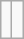<table class="wikitable">
<tr>
<td><br></td>
<td><br></td>
</tr>
</table>
